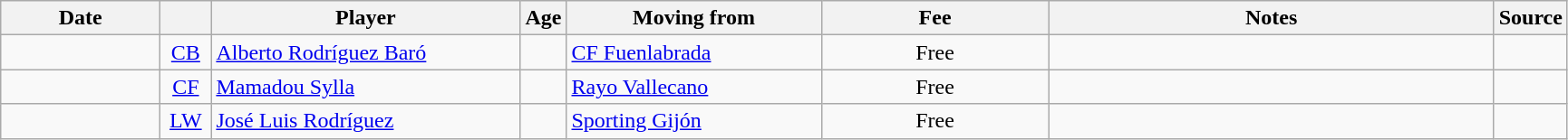<table class="wikitable sortable">
<tr>
<th style="width:110px">Date</th>
<th style="width:30px"></th>
<th style="width:220px">Player</th>
<th style="width:20px">Age</th>
<th style="width:180px">Moving from</th>
<th style="width:160px">Fee</th>
<th style="width:320px" class="unsortable">Notes</th>
<th style="width:35px">Source</th>
</tr>
<tr>
<td></td>
<td align="center"><a href='#'>CB</a></td>
<td> <a href='#'>Alberto Rodríguez Baró</a></td>
<td align="center"></td>
<td> <a href='#'>CF Fuenlabrada</a></td>
<td align="center">Free</td>
<td align="center"></td>
<td></td>
</tr>
<tr>
<td></td>
<td align="center"><a href='#'>CF</a></td>
<td> <a href='#'>Mamadou Sylla</a></td>
<td align="center"></td>
<td> <a href='#'>Rayo Vallecano</a></td>
<td align="center">Free</td>
<td align="center"></td>
<td></td>
</tr>
<tr>
<td></td>
<td align="center"><a href='#'>LW</a></td>
<td> <a href='#'>José Luis Rodríguez</a></td>
<td align="center"></td>
<td> <a href='#'>Sporting Gijón</a></td>
<td align="center">Free</td>
<td align="center"></td>
<td></td>
</tr>
</table>
